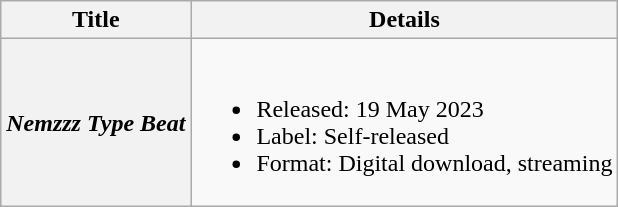<table class="wikitable plainrowheaders">
<tr>
<th scope="col">Title</th>
<th scope="col">Details</th>
</tr>
<tr>
<th scope="row"><em>Nemzzz Type Beat</em></th>
<td><br><ul><li>Released: 19 May 2023</li><li>Label: Self-released</li><li>Format: Digital download, streaming</li></ul></td>
</tr>
</table>
